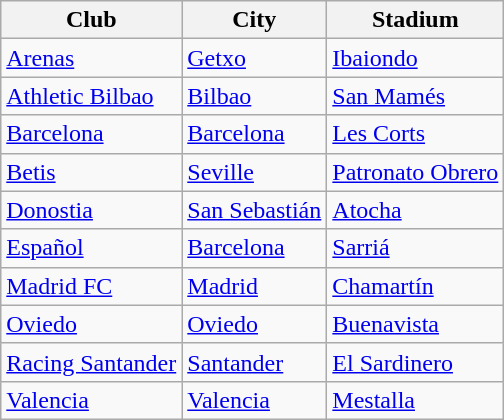<table class="wikitable sortable">
<tr>
<th>Club</th>
<th>City</th>
<th>Stadium</th>
</tr>
<tr>
<td><a href='#'>Arenas</a></td>
<td><a href='#'>Getxo</a></td>
<td><a href='#'>Ibaiondo</a></td>
</tr>
<tr>
<td><a href='#'>Athletic Bilbao</a></td>
<td><a href='#'>Bilbao</a></td>
<td><a href='#'>San Mamés</a></td>
</tr>
<tr>
<td><a href='#'>Barcelona</a></td>
<td><a href='#'>Barcelona</a></td>
<td><a href='#'>Les Corts</a></td>
</tr>
<tr>
<td><a href='#'>Betis</a></td>
<td><a href='#'>Seville</a></td>
<td><a href='#'>Patronato Obrero</a></td>
</tr>
<tr>
<td><a href='#'>Donostia</a></td>
<td><a href='#'>San Sebastián</a></td>
<td><a href='#'>Atocha</a></td>
</tr>
<tr>
<td><a href='#'>Español</a></td>
<td><a href='#'>Barcelona</a></td>
<td><a href='#'>Sarriá</a></td>
</tr>
<tr>
<td><a href='#'>Madrid FC</a></td>
<td><a href='#'>Madrid</a></td>
<td><a href='#'>Chamartín</a></td>
</tr>
<tr>
<td><a href='#'>Oviedo</a></td>
<td><a href='#'>Oviedo</a></td>
<td><a href='#'>Buenavista</a></td>
</tr>
<tr>
<td><a href='#'>Racing Santander</a></td>
<td><a href='#'>Santander</a></td>
<td><a href='#'>El Sardinero</a></td>
</tr>
<tr>
<td><a href='#'>Valencia</a></td>
<td><a href='#'>Valencia</a></td>
<td><a href='#'>Mestalla</a></td>
</tr>
</table>
